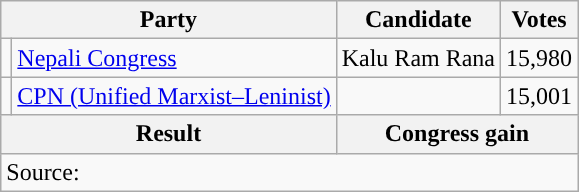<table class="wikitable">
<tr>
<th colspan="2">Party</th>
<th>Candidate</th>
<th>Votes</th>
</tr>
<tr>
<td style="background-color:"></td>
<td><a href='#'>Nepali Congress</a></td>
<td>Kalu Ram Rana</td>
<td>15,980</td>
</tr>
<tr>
<td style="background-color:"></td>
<td><a href='#'>CPN (Unified Marxist–Leninist)</a></td>
<td></td>
<td>15,001</td>
</tr>
<tr>
<th colspan="2">Result</th>
<th colspan="2">Congress gain</th>
</tr>
<tr>
<td colspan="4">Source: </td>
</tr>
</table>
